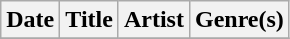<table class="wikitable" style="text-align: left;">
<tr>
<th>Date</th>
<th>Title</th>
<th>Artist</th>
<th>Genre(s)</th>
</tr>
<tr>
</tr>
</table>
